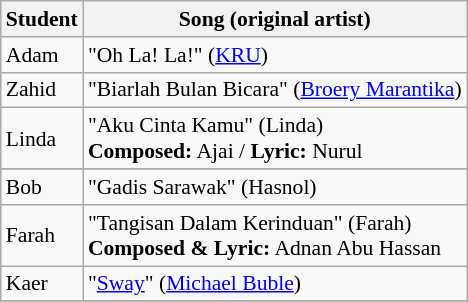<table class="wikitable" style="font-size:90%;">
<tr>
<th>Student</th>
<th>Song (original artist)</th>
</tr>
<tr>
<td>Adam</td>
<td>"Oh La! La!" (<a href='#'>KRU</a>)</td>
</tr>
<tr>
<td>Zahid</td>
<td>"Biarlah Bulan Bicara" (<a href='#'>Broery Marantika</a>)</td>
</tr>
<tr>
<td>Linda</td>
<td>"Aku Cinta Kamu" (Linda) <br> <strong>Composed:</strong> Ajai / <strong>Lyric:</strong> Nurul</td>
</tr>
<tr>
</tr>
<tr>
<td>Bob</td>
<td>"Gadis Sarawak" (Hasnol)</td>
</tr>
<tr>
<td>Farah</td>
<td>"Tangisan Dalam Kerinduan" (Farah) <br> <strong>Composed & Lyric:</strong> Adnan Abu Hassan</td>
</tr>
<tr>
<td>Kaer</td>
<td>"<a href='#'>Sway</a>" (<a href='#'>Michael Buble</a>)</td>
</tr>
<tr>
</tr>
</table>
